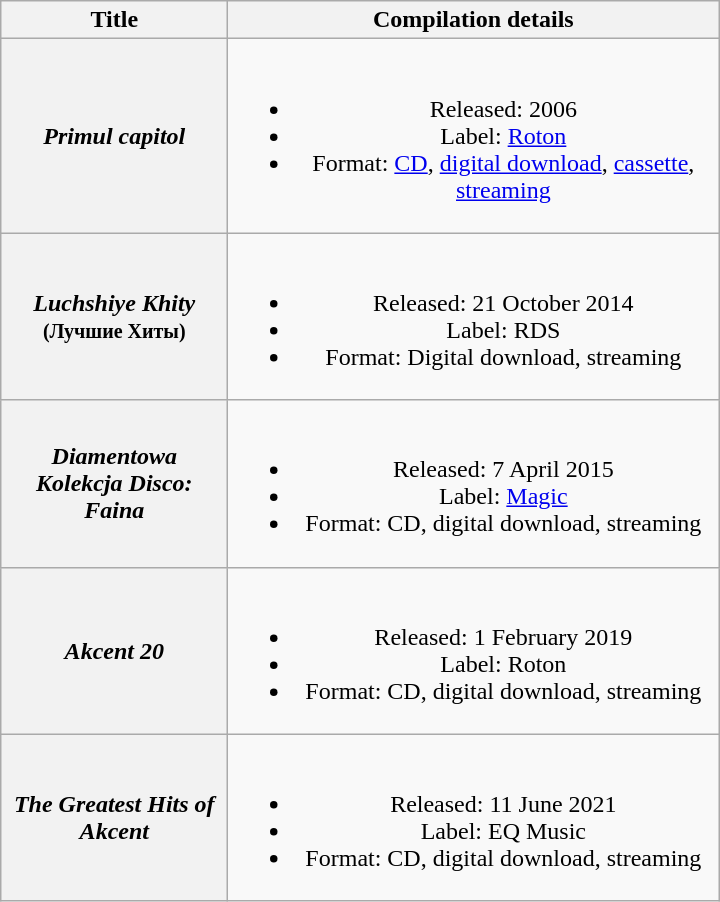<table class="wikitable plainrowheaders" style="text-align:center;">
<tr>
<th scope="col" style="width:9em;">Title</th>
<th scope="col" style="width:20em;">Compilation details</th>
</tr>
<tr>
<th scope="row"><em>Primul capitol</em></th>
<td><br><ul><li>Released: 2006</li><li>Label: <a href='#'>Roton</a></li><li>Format: <a href='#'>CD</a>, <a href='#'>digital download</a>, <a href='#'>cassette</a>, <a href='#'>streaming</a></li></ul></td>
</tr>
<tr>
<th scope="row"><em>Luchshiye Khity</em> <small>(Лучшие Хиты)</small></th>
<td><br><ul><li>Released: 21 October 2014</li><li>Label: RDS</li><li>Format: Digital download, streaming</li></ul></td>
</tr>
<tr>
<th scope="row"><em>Diamentowa Kolekcja Disco: Faina</em></th>
<td><br><ul><li>Released: 7 April 2015</li><li>Label: <a href='#'>Magic</a></li><li>Format: CD, digital download, streaming</li></ul></td>
</tr>
<tr>
<th scope="row"><em>Akcent 20</em></th>
<td><br><ul><li>Released: 1 February 2019</li><li>Label: Roton</li><li>Format: CD, digital download, streaming</li></ul></td>
</tr>
<tr>
<th scope="row"><em>The Greatest Hits of Akcent</em></th>
<td><br><ul><li>Released: 11 June 2021</li><li>Label: EQ Music</li><li>Format: CD, digital download, streaming</li></ul></td>
</tr>
</table>
